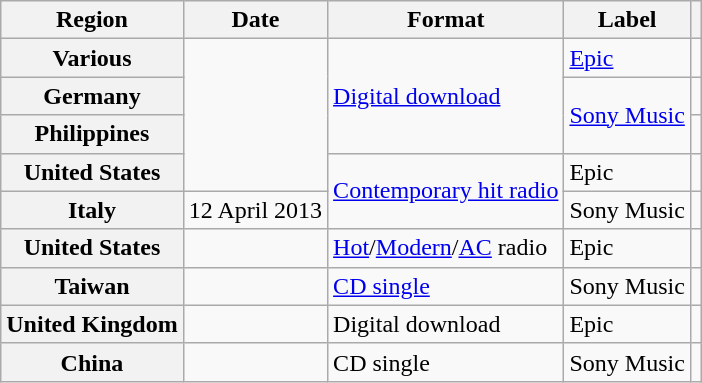<table class="wikitable plainrowheaders">
<tr>
<th scope="col">Region</th>
<th scope="col">Date</th>
<th scope="col">Format</th>
<th scope="col">Label</th>
<th scope="col"></th>
</tr>
<tr>
<th scope="row">Various</th>
<td rowspan="4"></td>
<td rowspan="3"><a href='#'>Digital download</a></td>
<td><a href='#'>Epic</a></td>
<td></td>
</tr>
<tr>
<th scope="row">Germany</th>
<td rowspan="2"><a href='#'>Sony Music</a></td>
<td></td>
</tr>
<tr>
<th scope="row">Philippines</th>
<td></td>
</tr>
<tr>
<th scope="row">United States</th>
<td rowspan="2"><a href='#'>Contemporary hit radio</a></td>
<td>Epic</td>
<td></td>
</tr>
<tr>
<th scope="row">Italy</th>
<td>12 April 2013</td>
<td>Sony Music</td>
<td></td>
</tr>
<tr>
<th scope="row">United States</th>
<td></td>
<td><a href='#'>Hot</a>/<a href='#'>Modern</a>/<a href='#'>AC</a> radio</td>
<td>Epic</td>
<td></td>
</tr>
<tr>
<th scope="row">Taiwan</th>
<td></td>
<td><a href='#'>CD single</a></td>
<td>Sony Music</td>
<td></td>
</tr>
<tr>
<th scope="row">United Kingdom</th>
<td></td>
<td>Digital download</td>
<td>Epic</td>
<td></td>
</tr>
<tr>
<th scope="row">China</th>
<td></td>
<td>CD single</td>
<td>Sony Music</td>
<td></td>
</tr>
</table>
